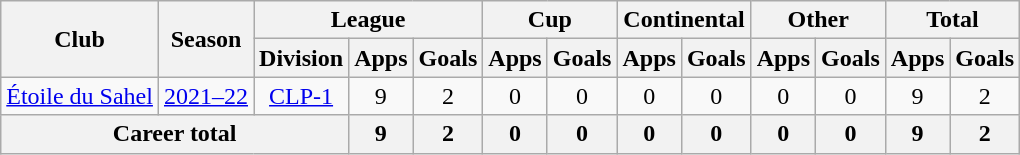<table class="wikitable" style="text-align: center">
<tr>
<th rowspan="2">Club</th>
<th rowspan="2">Season</th>
<th colspan="3">League</th>
<th colspan="2">Cup</th>
<th colspan="2">Continental</th>
<th colspan="2">Other</th>
<th colspan="2">Total</th>
</tr>
<tr>
<th>Division</th>
<th>Apps</th>
<th>Goals</th>
<th>Apps</th>
<th>Goals</th>
<th>Apps</th>
<th>Goals</th>
<th>Apps</th>
<th>Goals</th>
<th>Apps</th>
<th>Goals</th>
</tr>
<tr>
<td><a href='#'>Étoile du Sahel</a></td>
<td><a href='#'>2021–22</a></td>
<td><a href='#'>CLP-1</a></td>
<td>9</td>
<td>2</td>
<td>0</td>
<td>0</td>
<td>0</td>
<td>0</td>
<td>0</td>
<td>0</td>
<td>9</td>
<td>2</td>
</tr>
<tr>
<th colspan=3>Career total</th>
<th>9</th>
<th>2</th>
<th>0</th>
<th>0</th>
<th>0</th>
<th>0</th>
<th>0</th>
<th>0</th>
<th>9</th>
<th>2</th>
</tr>
</table>
